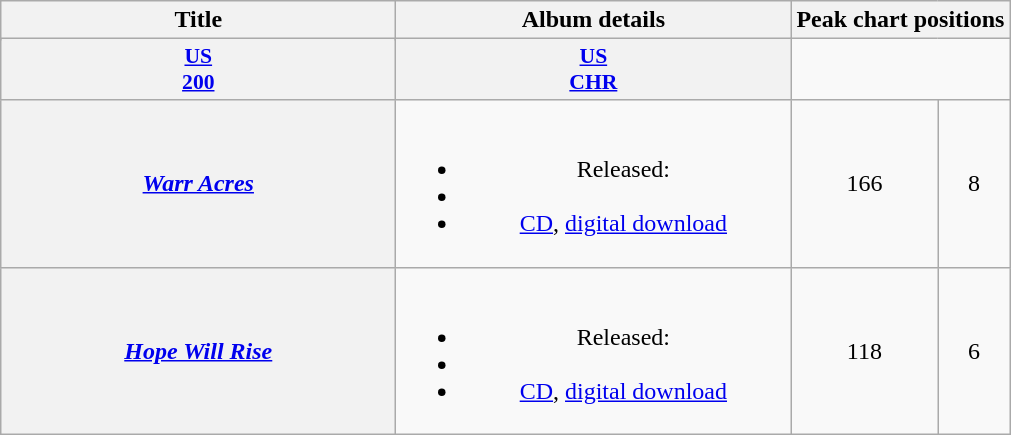<table class="wikitable plainrowheaders" style="text-align:center;">
<tr>
<th scope="col" rowspan="2" style="width:16em;">Title</th>
<th scope="col" rowspan="2" style="width:16em;">Album details</th>
<th scope="col" colspan="2">Peak chart positions</th>
</tr>
<tr>
</tr>
<tr>
<th style="width:3em; font-size:90%"><a href='#'>US<br>200</a></th>
<th style="width:3em; font-size:90%"><a href='#'>US<br>CHR</a></th>
</tr>
<tr>
<th scope="row"><em><a href='#'>Warr Acres</a></em></th>
<td><br><ul><li>Released: </li><li></li><li><a href='#'>CD</a>, <a href='#'>digital download</a></li></ul></td>
<td>166</td>
<td>8</td>
</tr>
<tr>
<th scope="row"><em><a href='#'>Hope Will Rise</a></em></th>
<td><br><ul><li>Released: </li><li></li><li><a href='#'>CD</a>, <a href='#'>digital download</a></li></ul></td>
<td>118</td>
<td>6</td>
</tr>
</table>
